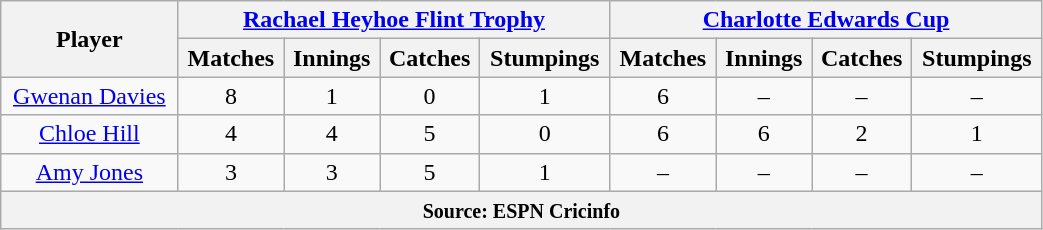<table class="wikitable" style="text-align:center; width:55%;">
<tr>
<th rowspan=2>Player</th>
<th colspan=4><a href='#'>Rachael Heyhoe Flint Trophy</a></th>
<th colspan=4><a href='#'>Charlotte Edwards Cup</a></th>
</tr>
<tr>
<th>Matches</th>
<th>Innings</th>
<th>Catches</th>
<th>Stumpings</th>
<th>Matches</th>
<th>Innings</th>
<th>Catches</th>
<th>Stumpings</th>
</tr>
<tr>
<td><a href='#'>Gwenan Davies</a></td>
<td>8</td>
<td>1</td>
<td>0</td>
<td>1</td>
<td>6</td>
<td>–</td>
<td>–</td>
<td>–</td>
</tr>
<tr>
<td><a href='#'>Chloe Hill</a></td>
<td>4</td>
<td>4</td>
<td>5</td>
<td>0</td>
<td>6</td>
<td>6</td>
<td>2</td>
<td>1</td>
</tr>
<tr>
<td><a href='#'>Amy Jones</a></td>
<td>3</td>
<td>3</td>
<td>5</td>
<td>1</td>
<td>–</td>
<td>–</td>
<td>–</td>
<td>–</td>
</tr>
<tr>
<th colspan="9"><small>Source: ESPN Cricinfo</small></th>
</tr>
</table>
